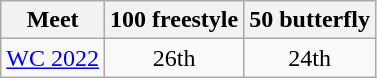<table class="sortable wikitable">
<tr>
<th>Meet</th>
<th class="unsortable">100 freestyle</th>
<th class="unsortable">50 butterfly</th>
</tr>
<tr>
<td><a href='#'>WC 2022</a></td>
<td align="center">26th</td>
<td align="center">24th</td>
</tr>
</table>
